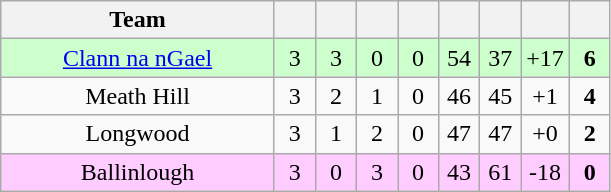<table class="wikitable" style="text-align:center">
<tr>
<th style="width:175px;">Team</th>
<th width="20"></th>
<th width="20"></th>
<th width="20"></th>
<th width="20"></th>
<th width="20"></th>
<th width="20"></th>
<th width="20"></th>
<th width="20"></th>
</tr>
<tr style="background:#cfc;">
<td><a href='#'>Clann na nGael</a></td>
<td>3</td>
<td>3</td>
<td>0</td>
<td>0</td>
<td>54</td>
<td>37</td>
<td>+17</td>
<td><strong>6</strong></td>
</tr>
<tr>
<td>Meath Hill</td>
<td>3</td>
<td>2</td>
<td>1</td>
<td>0</td>
<td>46</td>
<td>45</td>
<td>+1</td>
<td><strong>4</strong></td>
</tr>
<tr>
<td>Longwood</td>
<td>3</td>
<td>1</td>
<td>2</td>
<td>0</td>
<td>47</td>
<td>47</td>
<td>+0</td>
<td><strong>2</strong></td>
</tr>
<tr style="background:#fcf;">
<td>Ballinlough</td>
<td>3</td>
<td>0</td>
<td>3</td>
<td>0</td>
<td>43</td>
<td>61</td>
<td>-18</td>
<td><strong>0</strong></td>
</tr>
</table>
